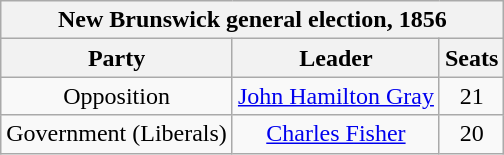<table class="wikitable" style="text-align:center">
<tr>
<th colspan="4">New Brunswick general election, 1856</th>
</tr>
<tr>
<th>Party</th>
<th>Leader</th>
<th>Seats</th>
</tr>
<tr>
<td>Opposition</td>
<td><a href='#'>John Hamilton Gray</a></td>
<td>21</td>
</tr>
<tr>
<td>Government (Liberals)</td>
<td><a href='#'>Charles Fisher</a></td>
<td>20</td>
</tr>
</table>
